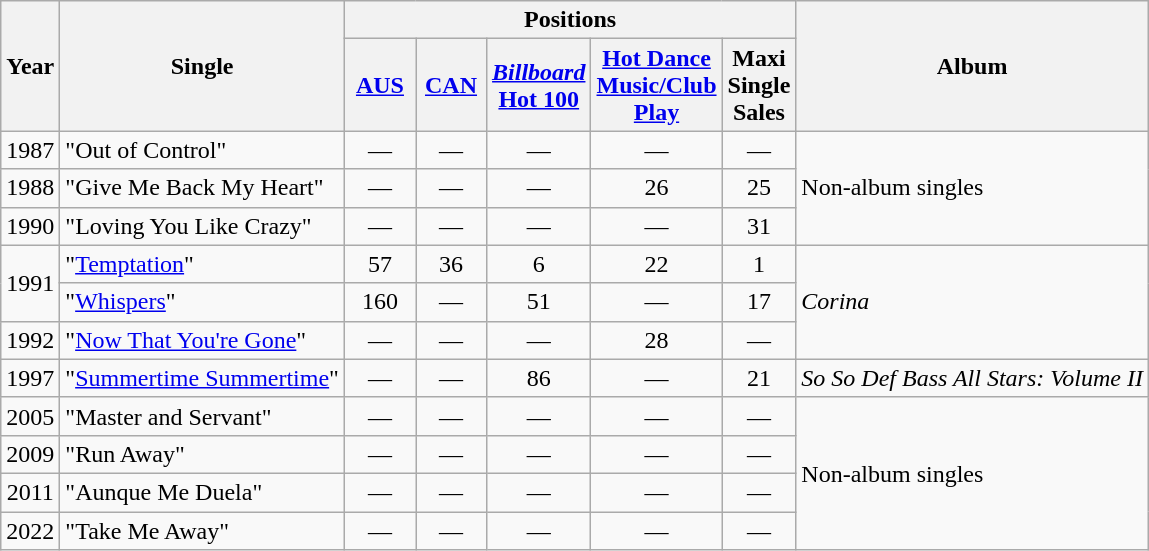<table class="wikitable">
<tr>
<th style="text-align:center;" rowspan="2">Year</th>
<th style="text-align:center;" rowspan="2">Single</th>
<th style="text-align:center;" colspan="5">Positions</th>
<th style="text-align:center;" rowspan="2">Album</th>
</tr>
<tr>
<th width="40"><a href='#'>AUS</a><br></th>
<th width="40"><a href='#'>CAN</a></th>
<th width="40"><a href='#'><em>Billboard</em> Hot 100</a></th>
<th width="40"><a href='#'>Hot Dance Music/Club Play</a></th>
<th width="40">Maxi Single Sales</th>
</tr>
<tr>
<td style="text-align:center;">1987</td>
<td style="text-align:left; vertical-align:top;">"Out of Control"</td>
<td style="text-align:center; vertical-align:top;">—</td>
<td style="text-align:center; vertical-align:top;">—</td>
<td style="text-align:center; vertical-align:top;">—</td>
<td style="text-align:center; vertical-align:top;">—</td>
<td style="text-align:center; vertical-align:top;">—</td>
<td style="text-align:left;" rowspan="3">Non-album singles</td>
</tr>
<tr>
<td style="text-align:center;">1988</td>
<td style="text-align:left; vertical-align:top;">"Give Me Back My Heart"</td>
<td style="text-align:center; vertical-align:top;">—</td>
<td style="text-align:center; vertical-align:top;">—</td>
<td style="text-align:center; vertical-align:top;">—</td>
<td style="text-align:center; vertical-align:top;">26</td>
<td style="text-align:center; vertical-align:top;">25</td>
</tr>
<tr>
<td style="text-align:center;">1990</td>
<td align="left">"Loving You Like Crazy"</td>
<td style="text-align:center; vertical-align:top;">—</td>
<td style="text-align:center; vertical-align:top;">—</td>
<td style="text-align:center; vertical-align:top;">—</td>
<td style="text-align:center; vertical-align:top;">—</td>
<td style="text-align:center; vertical-align:top;">31</td>
</tr>
<tr>
<td style="text-align:center;" rowspan="2">1991</td>
<td style="text-align:left; vertical-align:top;">"<a href='#'>Temptation</a>"</td>
<td style="text-align:center; vertical-align:top;">57</td>
<td style="text-align:center; vertical-align:top;">36</td>
<td style="text-align:center; vertical-align:top;">6</td>
<td style="text-align:center; vertical-align:top;">22</td>
<td style="text-align:center; vertical-align:top;">1</td>
<td style="text-align:left;" rowspan="3"><em>Corina</em></td>
</tr>
<tr style="vertical-align:top;">
<td style="text-align:left; ">"<a href='#'>Whispers</a>"</td>
<td style="text-align:center; vertical-align:top;">160</td>
<td style="text-align:center; ">—</td>
<td style="text-align:center; ">51</td>
<td style="text-align:center; ">—</td>
<td style="text-align:center; ">17</td>
</tr>
<tr>
<td style="text-align:center;">1992</td>
<td style="text-align:left; vertical-align:top;">"<a href='#'>Now That You're Gone</a>"</td>
<td style="text-align:center; vertical-align:top;">—</td>
<td style="text-align:center; vertical-align:top;">—</td>
<td style="text-align:center; vertical-align:top;">—</td>
<td style="text-align:center; vertical-align:top;">28</td>
<td style="text-align:center; vertical-align:top;">—</td>
</tr>
<tr>
<td style="text-align:center;">1997</td>
<td style="text-align:left; vertical-align:top;">"<a href='#'>Summertime Summertime</a>"</td>
<td style="text-align:center; vertical-align:top;">—</td>
<td style="text-align:center; vertical-align:top;">—</td>
<td style="text-align:center; vertical-align:top;">86</td>
<td style="text-align:center; vertical-align:top;">—</td>
<td style="text-align:center; vertical-align:top;">21</td>
<td style="text-align:left;"><em>So So Def Bass All Stars: Volume II</em></td>
</tr>
<tr>
<td style="text-align:center;">2005</td>
<td style="text-align:left; vertical-align:top;">"Master and Servant"</td>
<td style="text-align:center; vertical-align:top;">—</td>
<td style="text-align:center; vertical-align:top;">—</td>
<td style="text-align:center; vertical-align:top;">—</td>
<td style="text-align:center; vertical-align:top;">—</td>
<td style="text-align:center; vertical-align:top;">—</td>
<td style="text-align:left;" rowspan="4">Non-album singles</td>
</tr>
<tr>
<td style="text-align:center;">2009</td>
<td style="text-align:left; vertical-align:top;">"Run Away"</td>
<td style="text-align:center; vertical-align:top;">—</td>
<td style="text-align:center; vertical-align:top;">—</td>
<td style="text-align:center; vertical-align:top;">—</td>
<td style="text-align:center; vertical-align:top;">—</td>
<td style="text-align:center; vertical-align:top;">—</td>
</tr>
<tr>
<td style="text-align:center;">2011</td>
<td style="text-align:left; vertical-align:top;">"Aunque Me Duela"</td>
<td style="text-align:center; vertical-align:top;">—</td>
<td style="text-align:center; vertical-align:top;">—</td>
<td style="text-align:center; vertical-align:top;">—</td>
<td style="text-align:center; vertical-align:top;">—</td>
<td style="text-align:center; vertical-align:top;">—</td>
</tr>
<tr>
<td style="text-align:center;">2022</td>
<td style="text-align:left; vertical-align:top;">"Take Me Away"</td>
<td style="text-align:center; vertical-align:top;">—</td>
<td style="text-align:center; vertical-align:top;">—</td>
<td style="text-align:center; vertical-align:top;">—</td>
<td style="text-align:center; vertical-align:top;">—</td>
<td style="text-align:center; vertical-align:top;">—</td>
</tr>
</table>
